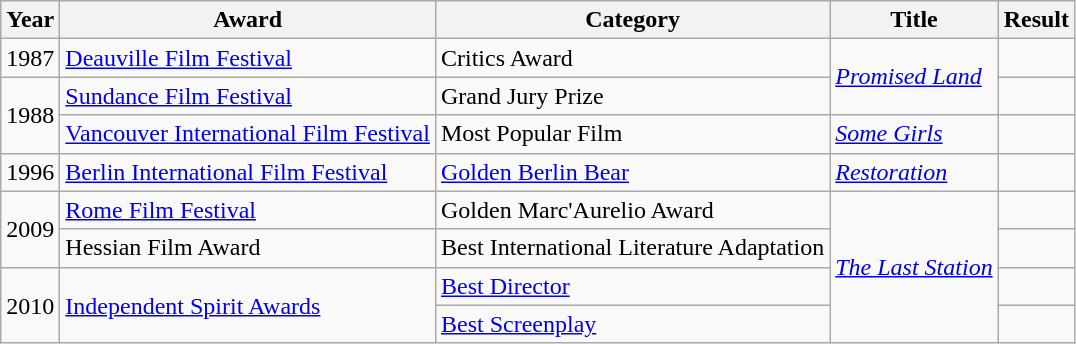<table class="wikitable">
<tr>
<th>Year</th>
<th>Award</th>
<th>Category</th>
<th>Title</th>
<th>Result</th>
</tr>
<tr>
<td>1987</td>
<td><a href='#'>Deauville Film Festival</a></td>
<td>Critics Award</td>
<td rowspan=2><em><a href='#'>Promised Land</a></em></td>
<td></td>
</tr>
<tr>
<td rowspan=2>1988</td>
<td><a href='#'>Sundance Film Festival</a></td>
<td>Grand Jury Prize</td>
<td></td>
</tr>
<tr>
<td><a href='#'>Vancouver International Film Festival</a></td>
<td>Most Popular Film</td>
<td><em><a href='#'>Some Girls</a></em></td>
<td></td>
</tr>
<tr>
<td>1996</td>
<td><a href='#'>Berlin International Film Festival</a></td>
<td><a href='#'>Golden Berlin Bear</a></td>
<td><em><a href='#'>Restoration</a></em></td>
<td></td>
</tr>
<tr>
<td rowspan=2>2009</td>
<td><a href='#'>Rome Film Festival</a></td>
<td>Golden Marc'Aurelio Award</td>
<td rowspan=4><em><a href='#'>The Last Station</a></em></td>
<td></td>
</tr>
<tr>
<td>Hessian Film Award</td>
<td>Best International Literature Adaptation</td>
<td></td>
</tr>
<tr>
<td rowspan=2>2010</td>
<td rowspan=2><a href='#'>Independent Spirit Awards</a></td>
<td><a href='#'>Best Director</a></td>
<td></td>
</tr>
<tr>
<td><a href='#'>Best Screenplay</a></td>
<td></td>
</tr>
</table>
